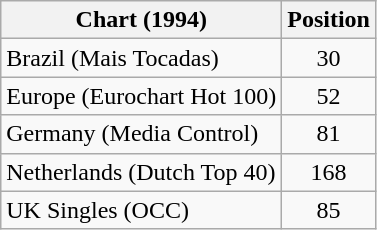<table class="wikitable sortable">
<tr>
<th>Chart (1994)</th>
<th>Position</th>
</tr>
<tr>
<td>Brazil (Mais Tocadas)</td>
<td align="center">30</td>
</tr>
<tr>
<td>Europe (Eurochart Hot 100)</td>
<td align="center">52</td>
</tr>
<tr>
<td>Germany (Media Control)</td>
<td align="center">81</td>
</tr>
<tr>
<td>Netherlands (Dutch Top 40)</td>
<td align="center">168</td>
</tr>
<tr>
<td>UK Singles (OCC)</td>
<td align="center">85</td>
</tr>
</table>
